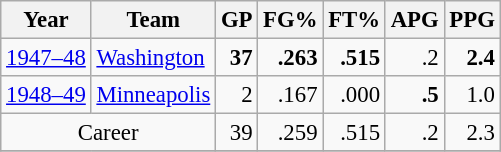<table class="wikitable sortable" style="font-size:95%; text-align:right;">
<tr>
<th>Year</th>
<th>Team</th>
<th>GP</th>
<th>FG%</th>
<th>FT%</th>
<th>APG</th>
<th>PPG</th>
</tr>
<tr>
<td style="text-align:left;"><a href='#'>1947–48</a></td>
<td style="text-align:left;"><a href='#'>Washington</a></td>
<td><strong>37</strong></td>
<td><strong>.263</strong></td>
<td><strong>.515</strong></td>
<td>.2</td>
<td><strong>2.4</strong></td>
</tr>
<tr>
<td style="text-align:left;"><a href='#'>1948–49</a></td>
<td style="text-align:left;"><a href='#'>Minneapolis</a></td>
<td>2</td>
<td>.167</td>
<td>.000</td>
<td><strong>.5</strong></td>
<td>1.0</td>
</tr>
<tr>
<td style="text-align:center;" colspan="2">Career</td>
<td>39</td>
<td>.259</td>
<td>.515</td>
<td>.2</td>
<td>2.3</td>
</tr>
<tr>
</tr>
</table>
